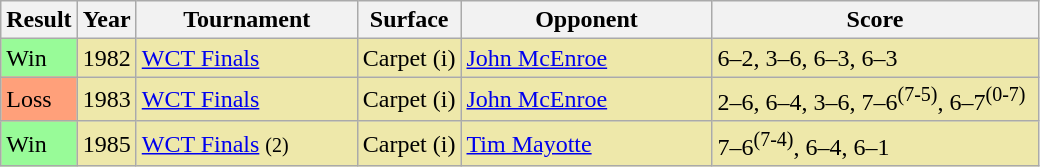<table class="sortable wikitable">
<tr>
<th>Result</th>
<th>Year</th>
<th style="width:140px">Tournament</th>
<th>Surface</th>
<th style="width:160px">Opponent</th>
<th style="width:210px" class="unsortable">Score</th>
</tr>
<tr style="background:#eee8aa;">
<td style="background:#98fb98;">Win</td>
<td>1982</td>
<td><a href='#'>WCT Finals</a></td>
<td>Carpet (i)</td>
<td> <a href='#'>John McEnroe</a></td>
<td>6–2, 3–6, 6–3, 6–3</td>
</tr>
<tr style="background:#eee8aa;">
<td style="background:#ffa07a;">Loss</td>
<td>1983</td>
<td><a href='#'>WCT Finals</a></td>
<td>Carpet (i)</td>
<td> <a href='#'>John McEnroe</a></td>
<td>2–6, 6–4, 3–6, 7–6<sup>(7-5)</sup>, 6–7<sup>(0-7)</sup></td>
</tr>
<tr style="background:#eee8aa;">
<td style="background:#98fb98;">Win</td>
<td>1985</td>
<td><a href='#'>WCT Finals</a> <small>(2)</small></td>
<td>Carpet (i)</td>
<td> <a href='#'>Tim Mayotte</a></td>
<td>7–6<sup>(7-4)</sup>,  6–4, 6–1</td>
</tr>
</table>
